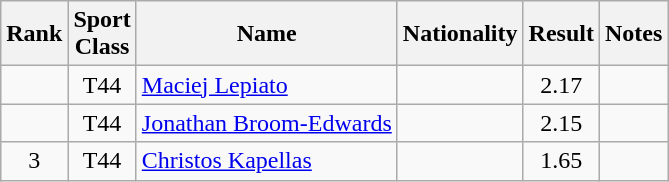<table class="wikitable sortable" style="text-align:center">
<tr>
<th>Rank</th>
<th>Sport<br>Class</th>
<th>Name</th>
<th>Nationality</th>
<th>Result</th>
<th>Notes</th>
</tr>
<tr>
<td></td>
<td>T44</td>
<td align=left><a href='#'>Maciej Lepiato</a></td>
<td align=left></td>
<td>2.17</td>
<td></td>
</tr>
<tr>
<td></td>
<td>T44</td>
<td align=left><a href='#'>Jonathan Broom-Edwards</a></td>
<td align=left></td>
<td>2.15</td>
<td></td>
</tr>
<tr>
<td>3</td>
<td>T44</td>
<td align=left><a href='#'>Christos Kapellas</a></td>
<td align=left></td>
<td>1.65</td>
<td></td>
</tr>
</table>
